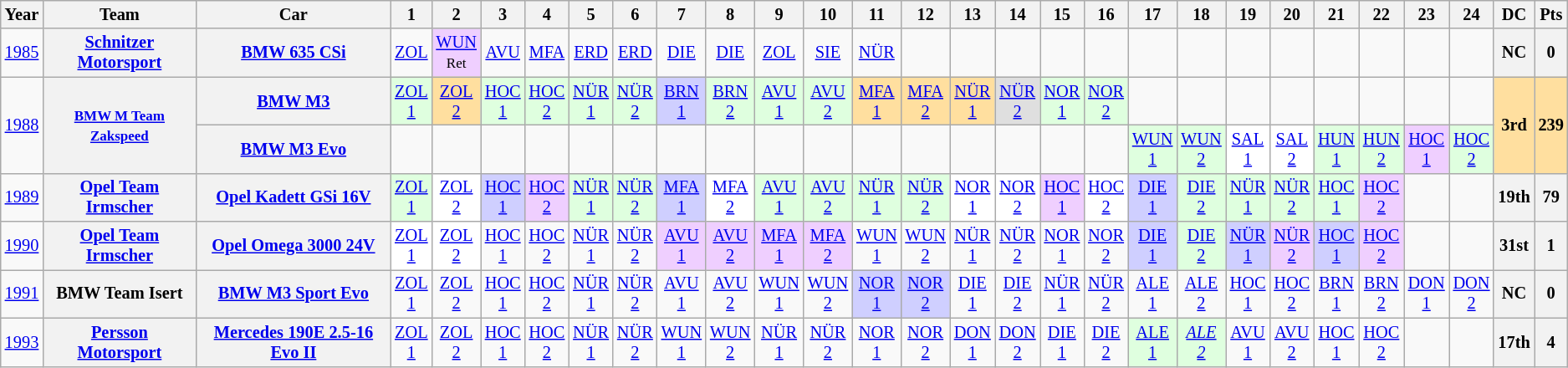<table class="wikitable" border="1" style="text-align:center; font-size:85%;">
<tr>
<th>Year</th>
<th>Team</th>
<th>Car</th>
<th>1</th>
<th>2</th>
<th>3</th>
<th>4</th>
<th>5</th>
<th>6</th>
<th>7</th>
<th>8</th>
<th>9</th>
<th>10</th>
<th>11</th>
<th>12</th>
<th>13</th>
<th>14</th>
<th>15</th>
<th>16</th>
<th>17</th>
<th>18</th>
<th>19</th>
<th>20</th>
<th>21</th>
<th>22</th>
<th>23</th>
<th>24</th>
<th>DC</th>
<th>Pts</th>
</tr>
<tr>
<td><a href='#'>1985</a></td>
<th><a href='#'>Schnitzer Motorsport</a></th>
<th><a href='#'>BMW 635 CSi</a></th>
<td><a href='#'>ZOL</a></td>
<td style="background:#EFCFFF;"><a href='#'>WUN</a><br><small>Ret</small></td>
<td><a href='#'>AVU</a></td>
<td><a href='#'>MFA</a></td>
<td><a href='#'>ERD</a></td>
<td><a href='#'>ERD</a></td>
<td><a href='#'>DIE</a></td>
<td><a href='#'>DIE</a></td>
<td><a href='#'>ZOL</a></td>
<td><a href='#'>SIE</a></td>
<td><a href='#'>NÜR</a></td>
<td></td>
<td></td>
<td></td>
<td></td>
<td></td>
<td></td>
<td></td>
<td></td>
<td></td>
<td></td>
<td></td>
<td></td>
<td></td>
<th>NC</th>
<th>0</th>
</tr>
<tr>
<td rowspan=2><a href='#'>1988</a></td>
<th rowspan="2"><a href='#'><small>BMW M Team Zakspeed</small></a></th>
<th><a href='#'>BMW M3</a></th>
<td style="background:#DFFFDF;"><a href='#'>ZOL<br>1</a><br></td>
<td style="background:#FFDF9F;"><a href='#'>ZOL<br>2</a><br></td>
<td style="background:#DFFFDF;"><a href='#'>HOC<br>1</a><br></td>
<td style="background:#DFFFDF;"><a href='#'>HOC<br>2</a><br></td>
<td style="background:#DFFFDF;"><a href='#'>NÜR<br>1</a><br></td>
<td style="background:#DFFFDF;"><a href='#'>NÜR<br>2</a><br></td>
<td style="background:#CFCFFF;"><a href='#'>BRN<br>1</a><br></td>
<td style="background:#DFFFDF;"><a href='#'>BRN<br>2</a><br></td>
<td style="background:#DFFFDF;"><a href='#'>AVU<br>1</a><br></td>
<td style="background:#DFFFDF;"><a href='#'>AVU<br>2</a><br></td>
<td style="background:#FFDF9F;"><a href='#'>MFA<br>1</a><br></td>
<td style="background:#FFDF9F;"><a href='#'>MFA<br>2</a><br></td>
<td style="background:#FFDF9F;"><a href='#'>NÜR<br>1</a><br></td>
<td style="background:#DFDFDF;"><a href='#'>NÜR<br>2</a><br></td>
<td style="background:#DFFFDF;"><a href='#'>NOR<br>1</a><br></td>
<td style="background:#DFFFDF;"><a href='#'>NOR<br>2</a><br></td>
<td></td>
<td></td>
<td></td>
<td></td>
<td></td>
<td></td>
<td></td>
<td></td>
<td rowspan=2 style="background:#FFDF9F;"><strong>3rd</strong></td>
<td rowspan=2 style="background:#FFDF9F;"><strong>239</strong></td>
</tr>
<tr>
<th><a href='#'>BMW M3 Evo</a></th>
<td></td>
<td></td>
<td></td>
<td></td>
<td></td>
<td></td>
<td></td>
<td></td>
<td></td>
<td></td>
<td></td>
<td></td>
<td></td>
<td></td>
<td></td>
<td></td>
<td style="background:#DFFFDF;"><a href='#'>WUN<br>1</a><br></td>
<td style="background:#DFFFDF;"><a href='#'>WUN<br>2</a><br></td>
<td style="background:#FFFFFF;"><a href='#'>SAL<br>1</a><br></td>
<td style="background:#FFFFFF;"><a href='#'>SAL<br>2</a><br></td>
<td style="background:#DFFFDF;"><a href='#'>HUN<br>1</a><br></td>
<td style="background:#DFFFDF;"><a href='#'>HUN<br>2</a><br></td>
<td style="background:#EFCFFF;"><a href='#'>HOC<br>1</a><br></td>
<td style="background:#DFFFDF;"><a href='#'>HOC<br>2</a><br></td>
</tr>
<tr>
<td><a href='#'>1989</a></td>
<th><a href='#'>Opel Team Irmscher</a></th>
<th><a href='#'>Opel Kadett GSi 16V</a></th>
<td style="background:#DFFFDF;"><a href='#'>ZOL<br>1</a><br></td>
<td style="background:#FFFFFF;"><a href='#'>ZOL<br>2</a><br></td>
<td style="background:#CFCFFF;"><a href='#'>HOC<br>1</a><br></td>
<td style="background:#EFCFFF;"><a href='#'>HOC<br>2</a><br></td>
<td style="background:#DFFFDF;"><a href='#'>NÜR<br>1</a><br></td>
<td style="background:#DFFFDF;"><a href='#'>NÜR<br>2</a><br></td>
<td style="background:#CFCFFF;"><a href='#'>MFA<br>1</a><br></td>
<td style="background:#FFFFFF;"><a href='#'>MFA<br>2</a><br></td>
<td style="background:#DFFFDF;"><a href='#'>AVU<br>1</a><br></td>
<td style="background:#DFFFDF;"><a href='#'>AVU<br>2</a><br></td>
<td style="background:#DFFFDF;"><a href='#'>NÜR<br>1</a><br></td>
<td style="background:#DFFFDF;"><a href='#'>NÜR<br>2</a><br></td>
<td style="background:#FFFFFF;"><a href='#'>NOR<br>1</a><br></td>
<td style="background:#FFFFFF;"><a href='#'>NOR<br>2</a><br></td>
<td style="background:#EFCFFF;"><a href='#'>HOC<br>1</a><br></td>
<td style="background:#FFFFFF;"><a href='#'>HOC<br>2</a><br></td>
<td style="background:#CFCFFF;"><a href='#'>DIE<br>1</a><br></td>
<td style="background:#DFFFDF;"><a href='#'>DIE<br>2</a><br></td>
<td style="background:#DFFFDF;"><a href='#'>NÜR<br>1</a><br></td>
<td style="background:#DFFFDF;"><a href='#'>NÜR<br>2</a><br></td>
<td style="background:#DFFFDF;"><a href='#'>HOC<br>1</a><br></td>
<td style="background:#EFCFFF;"><a href='#'>HOC<br>2</a><br></td>
<td></td>
<td></td>
<th>19th</th>
<th>79</th>
</tr>
<tr>
<td><a href='#'>1990</a></td>
<th><a href='#'>Opel Team Irmscher</a></th>
<th><a href='#'>Opel Omega 3000 24V</a></th>
<td style="background:#FFFFFF;"><a href='#'>ZOL<br>1</a><br></td>
<td style="background:#FFFFFF;"><a href='#'>ZOL<br>2</a><br></td>
<td><a href='#'>HOC<br>1</a></td>
<td><a href='#'>HOC<br>2</a></td>
<td><a href='#'>NÜR<br>1</a></td>
<td><a href='#'>NÜR<br>2</a></td>
<td style="background:#EFCFFF;"><a href='#'>AVU<br>1</a><br></td>
<td style="background:#EFCFFF;"><a href='#'>AVU<br>2</a><br></td>
<td style="background:#EFCFFF;"><a href='#'>MFA<br>1</a><br></td>
<td style="background:#EFCFFF;"><a href='#'>MFA<br>2</a><br></td>
<td><a href='#'>WUN<br>1</a><br></td>
<td><a href='#'>WUN<br>2</a><br></td>
<td><a href='#'>NÜR<br>1</a></td>
<td><a href='#'>NÜR<br>2</a></td>
<td><a href='#'>NOR<br>1</a></td>
<td><a href='#'>NOR<br>2</a></td>
<td style="background:#CFCFFF;"><a href='#'>DIE<br>1</a><br></td>
<td style="background:#DFFFDF;"><a href='#'>DIE<br>2</a><br></td>
<td style="background:#CFCFFF;"><a href='#'>NÜR<br>1</a><br></td>
<td style="background:#EFCFFF;"><a href='#'>NÜR<br>2</a><br></td>
<td style="background:#CFCFFF;"><a href='#'>HOC<br>1</a><br></td>
<td style="background:#EFCFFF;"><a href='#'>HOC<br>2</a><br></td>
<td></td>
<td></td>
<th>31st</th>
<th>1</th>
</tr>
<tr>
<td><a href='#'>1991</a></td>
<th>BMW Team Isert</th>
<th><a href='#'>BMW M3 Sport Evo</a></th>
<td><a href='#'>ZOL<br>1</a></td>
<td><a href='#'>ZOL<br>2</a></td>
<td><a href='#'>HOC<br>1</a></td>
<td><a href='#'>HOC<br>2</a></td>
<td><a href='#'>NÜR<br>1</a></td>
<td><a href='#'>NÜR<br>2</a></td>
<td><a href='#'>AVU<br>1</a></td>
<td><a href='#'>AVU<br>2</a></td>
<td><a href='#'>WUN<br>1</a></td>
<td><a href='#'>WUN<br>2</a></td>
<td style="background:#CFCFFF;"><a href='#'>NOR<br>1</a><br></td>
<td style="background:#CFCFFF;"><a href='#'>NOR<br>2</a><br></td>
<td><a href='#'>DIE<br>1</a></td>
<td><a href='#'>DIE<br>2</a></td>
<td><a href='#'>NÜR<br>1</a></td>
<td><a href='#'>NÜR<br>2</a></td>
<td><a href='#'>ALE<br>1</a></td>
<td><a href='#'>ALE<br>2</a></td>
<td><a href='#'>HOC<br>1</a></td>
<td><a href='#'>HOC<br>2</a></td>
<td><a href='#'>BRN<br>1</a></td>
<td><a href='#'>BRN<br>2</a></td>
<td><a href='#'>DON<br>1</a></td>
<td><a href='#'>DON<br>2</a></td>
<th>NC</th>
<th>0</th>
</tr>
<tr>
<td><a href='#'>1993</a></td>
<th><a href='#'>Persson Motorsport</a></th>
<th><a href='#'>Mercedes 190E 2.5-16 Evo II</a></th>
<td><a href='#'>ZOL<br>1</a></td>
<td><a href='#'>ZOL<br>2</a></td>
<td><a href='#'>HOC<br>1</a></td>
<td><a href='#'>HOC<br>2</a></td>
<td><a href='#'>NÜR<br>1</a></td>
<td><a href='#'>NÜR<br>2</a></td>
<td><a href='#'>WUN<br>1</a></td>
<td><a href='#'>WUN<br>2</a></td>
<td><a href='#'>NÜR<br>1</a></td>
<td><a href='#'>NÜR<br>2</a></td>
<td><a href='#'>NOR<br>1</a></td>
<td><a href='#'>NOR<br>2</a></td>
<td><a href='#'>DON<br>1</a></td>
<td><a href='#'>DON<br>2</a></td>
<td><a href='#'>DIE<br>1</a></td>
<td><a href='#'>DIE<br>2</a></td>
<td style="background:#DFFFDF;"><a href='#'>ALE<br>1</a><br></td>
<td style="background:#DFFFDF;"><a href='#'><em>ALE<br>2</em></a><br></td>
<td><a href='#'>AVU<br>1</a></td>
<td><a href='#'>AVU<br>2</a></td>
<td><a href='#'>HOC<br>1</a></td>
<td><a href='#'>HOC<br>2</a></td>
<td></td>
<td></td>
<th>17th</th>
<th>4</th>
</tr>
</table>
